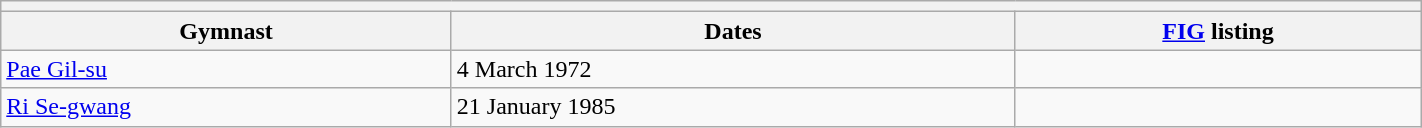<table class="wikitable mw-collapsible mw-collapsed" width="75%">
<tr>
<th colspan="3"></th>
</tr>
<tr>
<th>Gymnast</th>
<th>Dates</th>
<th><a href='#'>FIG</a> listing</th>
</tr>
<tr>
<td><a href='#'>Pae Gil-su</a></td>
<td>4 March 1972</td>
<td></td>
</tr>
<tr>
<td><a href='#'>Ri Se-gwang</a></td>
<td>21 January 1985</td>
<td></td>
</tr>
</table>
